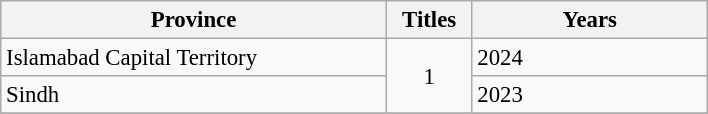<table class="wikitable " style="font-size: 95%;">
<tr>
<th width="250">Province</th>
<th width="50">Titles</th>
<th width="150">Years</th>
</tr>
<tr>
<td>Islamabad Capital Territory</td>
<td rowspan="2" style="text-align: center">1</td>
<td>2024</td>
</tr>
<tr>
<td>Sindh</td>
<td>2023</td>
</tr>
<tr>
</tr>
</table>
